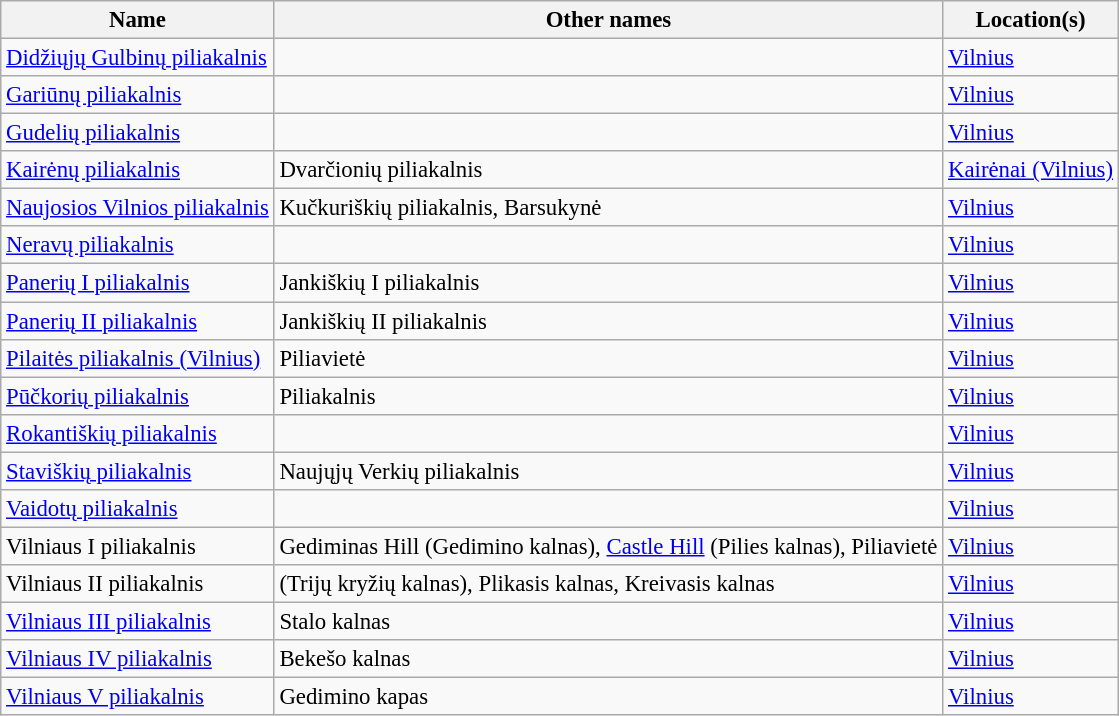<table class="wikitable" style="font-size: 95%;">
<tr>
<th>Name</th>
<th>Other names</th>
<th>Location(s)</th>
</tr>
<tr>
<td><a href='#'>Didžiųjų Gulbinų piliakalnis</a></td>
<td></td>
<td><a href='#'>Vilnius</a></td>
</tr>
<tr>
<td><a href='#'>Gariūnų piliakalnis</a></td>
<td></td>
<td><a href='#'>Vilnius</a></td>
</tr>
<tr>
<td><a href='#'>Gudelių piliakalnis</a></td>
<td></td>
<td><a href='#'>Vilnius</a></td>
</tr>
<tr>
<td><a href='#'>Kairėnų piliakalnis</a></td>
<td>Dvarčionių piliakalnis</td>
<td><a href='#'>Kairėnai (Vilnius)</a></td>
</tr>
<tr>
<td><a href='#'>Naujosios Vilnios piliakalnis</a></td>
<td>Kučkuriškių piliakalnis, Barsukynė</td>
<td><a href='#'>Vilnius</a></td>
</tr>
<tr>
<td><a href='#'>Neravų piliakalnis</a></td>
<td></td>
<td><a href='#'>Vilnius</a></td>
</tr>
<tr>
<td><a href='#'>Panerių I piliakalnis</a></td>
<td>Jankiškių I piliakalnis</td>
<td><a href='#'>Vilnius</a></td>
</tr>
<tr>
<td><a href='#'>Panerių II piliakalnis</a></td>
<td>Jankiškių II piliakalnis</td>
<td><a href='#'>Vilnius</a></td>
</tr>
<tr>
<td><a href='#'>Pilaitės piliakalnis (Vilnius)</a></td>
<td>Piliavietė</td>
<td><a href='#'>Vilnius</a></td>
</tr>
<tr>
<td><a href='#'>Pūčkorių piliakalnis</a></td>
<td>Piliakalnis</td>
<td><a href='#'>Vilnius</a></td>
</tr>
<tr>
<td><a href='#'>Rokantiškių piliakalnis</a></td>
<td></td>
<td><a href='#'>Vilnius</a></td>
</tr>
<tr>
<td><a href='#'>Staviškių piliakalnis</a></td>
<td>Naujųjų Verkių piliakalnis</td>
<td><a href='#'>Vilnius</a></td>
</tr>
<tr>
<td><a href='#'>Vaidotų piliakalnis</a></td>
<td></td>
<td><a href='#'>Vilnius</a></td>
</tr>
<tr>
<td>Vilniaus I piliakalnis</td>
<td>Gediminas Hill (Gedimino kalnas), <a href='#'>Castle Hill</a> (Pilies kalnas), Piliavietė</td>
<td><a href='#'>Vilnius</a></td>
</tr>
<tr>
<td>Vilniaus II piliakalnis</td>
<td>(Trijų kryžių kalnas), Plikasis kalnas, Kreivasis kalnas</td>
<td><a href='#'>Vilnius</a></td>
</tr>
<tr>
<td><a href='#'>Vilniaus III piliakalnis</a></td>
<td>Stalo kalnas</td>
<td><a href='#'>Vilnius</a></td>
</tr>
<tr>
<td><a href='#'>Vilniaus IV piliakalnis</a></td>
<td>Bekešo kalnas</td>
<td><a href='#'>Vilnius</a></td>
</tr>
<tr>
<td><a href='#'>Vilniaus V piliakalnis</a></td>
<td>Gedimino kapas</td>
<td><a href='#'>Vilnius</a></td>
</tr>
</table>
